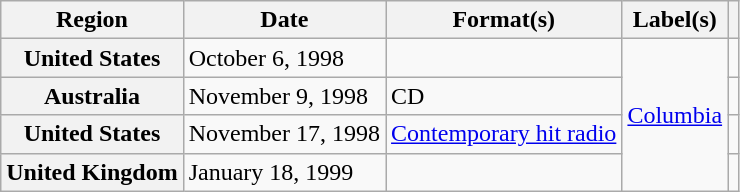<table class="wikitable plainrowheaders">
<tr>
<th scope="col">Region</th>
<th scope="col">Date</th>
<th scope="col">Format(s)</th>
<th scope="col">Label(s)</th>
<th scope="col"></th>
</tr>
<tr>
<th scope="row">United States</th>
<td>October 6, 1998</td>
<td></td>
<td rowspan="4"><a href='#'>Columbia</a></td>
<td></td>
</tr>
<tr>
<th scope="row">Australia</th>
<td>November 9, 1998</td>
<td>CD</td>
<td></td>
</tr>
<tr>
<th scope="row">United States</th>
<td>November 17, 1998</td>
<td><a href='#'>Contemporary hit radio</a></td>
<td></td>
</tr>
<tr>
<th scope="row">United Kingdom</th>
<td>January 18, 1999</td>
<td></td>
<td></td>
</tr>
</table>
